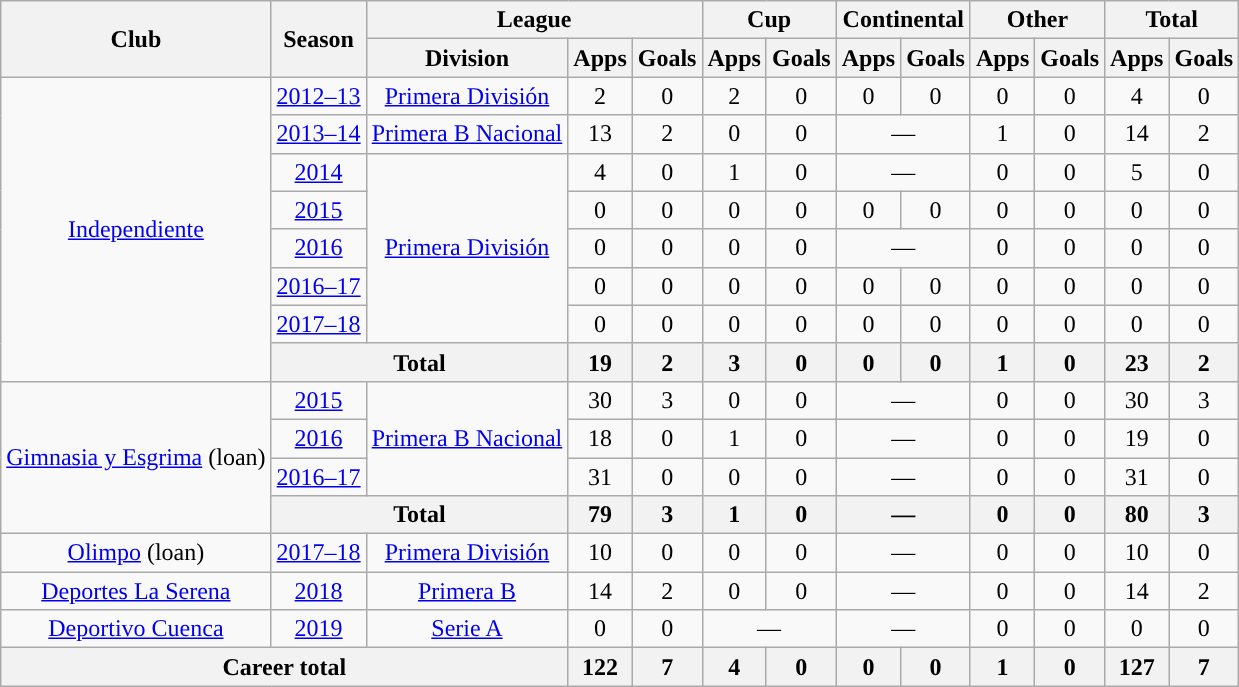<table class="wikitable" style="text-align:center">
<tr>
<th rowspan="2">Club</th>
<th rowspan="2">Season</th>
<th colspan="3">League</th>
<th colspan="2">Cup</th>
<th colspan="2">Continental</th>
<th colspan="2">Other</th>
<th colspan="2">Total</th>
</tr>
<tr>
<th>Division</th>
<th>Apps</th>
<th>Goals</th>
<th>Apps</th>
<th>Goals</th>
<th>Apps</th>
<th>Goals</th>
<th>Apps</th>
<th>Goals</th>
<th>Apps</th>
<th>Goals</th>
</tr>
<tr>
<td rowspan="8"><a href='#'>Independiente</a></td>
<td><a href='#'>2012–13</a></td>
<td rowspan="1"><a href='#'>Primera División</a></td>
<td>2</td>
<td>0</td>
<td>2</td>
<td>0</td>
<td>0</td>
<td>0</td>
<td>0</td>
<td>0</td>
<td>4</td>
<td>0</td>
</tr>
<tr>
<td><a href='#'>2013–14</a></td>
<td rowspan="1"><a href='#'>Primera B Nacional</a></td>
<td>13</td>
<td>2</td>
<td>0</td>
<td>0</td>
<td colspan="2">—</td>
<td>1</td>
<td>0</td>
<td>14</td>
<td>2</td>
</tr>
<tr>
<td><a href='#'>2014</a></td>
<td rowspan="5"><a href='#'>Primera División</a></td>
<td>4</td>
<td>0</td>
<td>1</td>
<td>0</td>
<td colspan="2">—</td>
<td>0</td>
<td>0</td>
<td>5</td>
<td>0</td>
</tr>
<tr>
<td><a href='#'>2015</a></td>
<td>0</td>
<td>0</td>
<td>0</td>
<td>0</td>
<td>0</td>
<td>0</td>
<td>0</td>
<td>0</td>
<td>0</td>
<td>0</td>
</tr>
<tr>
<td><a href='#'>2016</a></td>
<td>0</td>
<td>0</td>
<td>0</td>
<td>0</td>
<td colspan="2">—</td>
<td>0</td>
<td>0</td>
<td>0</td>
<td>0</td>
</tr>
<tr>
<td><a href='#'>2016–17</a></td>
<td>0</td>
<td>0</td>
<td>0</td>
<td>0</td>
<td>0</td>
<td>0</td>
<td>0</td>
<td>0</td>
<td>0</td>
<td>0</td>
</tr>
<tr>
<td><a href='#'>2017–18</a></td>
<td>0</td>
<td>0</td>
<td>0</td>
<td>0</td>
<td>0</td>
<td>0</td>
<td>0</td>
<td>0</td>
<td>0</td>
<td>0</td>
</tr>
<tr>
<th colspan="2">Total</th>
<th>19</th>
<th>2</th>
<th>3</th>
<th>0</th>
<th>0</th>
<th>0</th>
<th>1</th>
<th>0</th>
<th>23</th>
<th>2</th>
</tr>
<tr>
<td rowspan="4"><a href='#'>Gimnasia y Esgrima</a> (loan)</td>
<td><a href='#'>2015</a></td>
<td rowspan="3"><a href='#'>Primera B Nacional</a></td>
<td>30</td>
<td>3</td>
<td>0</td>
<td>0</td>
<td colspan="2">—</td>
<td>0</td>
<td>0</td>
<td>30</td>
<td>3</td>
</tr>
<tr>
<td><a href='#'>2016</a></td>
<td>18</td>
<td>0</td>
<td>1</td>
<td>0</td>
<td colspan="2">—</td>
<td>0</td>
<td>0</td>
<td>19</td>
<td>0</td>
</tr>
<tr>
<td><a href='#'>2016–17</a></td>
<td>31</td>
<td>0</td>
<td>0</td>
<td>0</td>
<td colspan="2">—</td>
<td>0</td>
<td>0</td>
<td>31</td>
<td>0</td>
</tr>
<tr>
<th colspan="2">Total</th>
<th>79</th>
<th>3</th>
<th>1</th>
<th>0</th>
<th colspan="2">—</th>
<th>0</th>
<th>0</th>
<th>80</th>
<th>3</th>
</tr>
<tr>
<td rowspan="1"><a href='#'>Olimpo</a> (loan)</td>
<td><a href='#'>2017–18</a></td>
<td rowspan="1"><a href='#'>Primera División</a></td>
<td>10</td>
<td>0</td>
<td>0</td>
<td>0</td>
<td colspan="2">—</td>
<td>0</td>
<td>0</td>
<td>10</td>
<td>0</td>
</tr>
<tr>
<td rowspan="1"><a href='#'>Deportes La Serena</a></td>
<td><a href='#'>2018</a></td>
<td rowspan="1"><a href='#'>Primera B</a></td>
<td>14</td>
<td>2</td>
<td>0</td>
<td>0</td>
<td colspan="2">—</td>
<td>0</td>
<td>0</td>
<td>14</td>
<td>2</td>
</tr>
<tr>
<td rowspan="1"><a href='#'>Deportivo Cuenca</a></td>
<td><a href='#'>2019</a></td>
<td rowspan="1"><a href='#'>Serie A</a></td>
<td>0</td>
<td>0</td>
<td colspan="2">—</td>
<td colspan="2">—</td>
<td>0</td>
<td>0</td>
<td>0</td>
<td>0</td>
</tr>
<tr>
<th colspan="3">Career total</th>
<th>122</th>
<th>7</th>
<th>4</th>
<th>0</th>
<th>0</th>
<th>0</th>
<th>1</th>
<th>0</th>
<th>127</th>
<th>7</th>
</tr>
</table>
